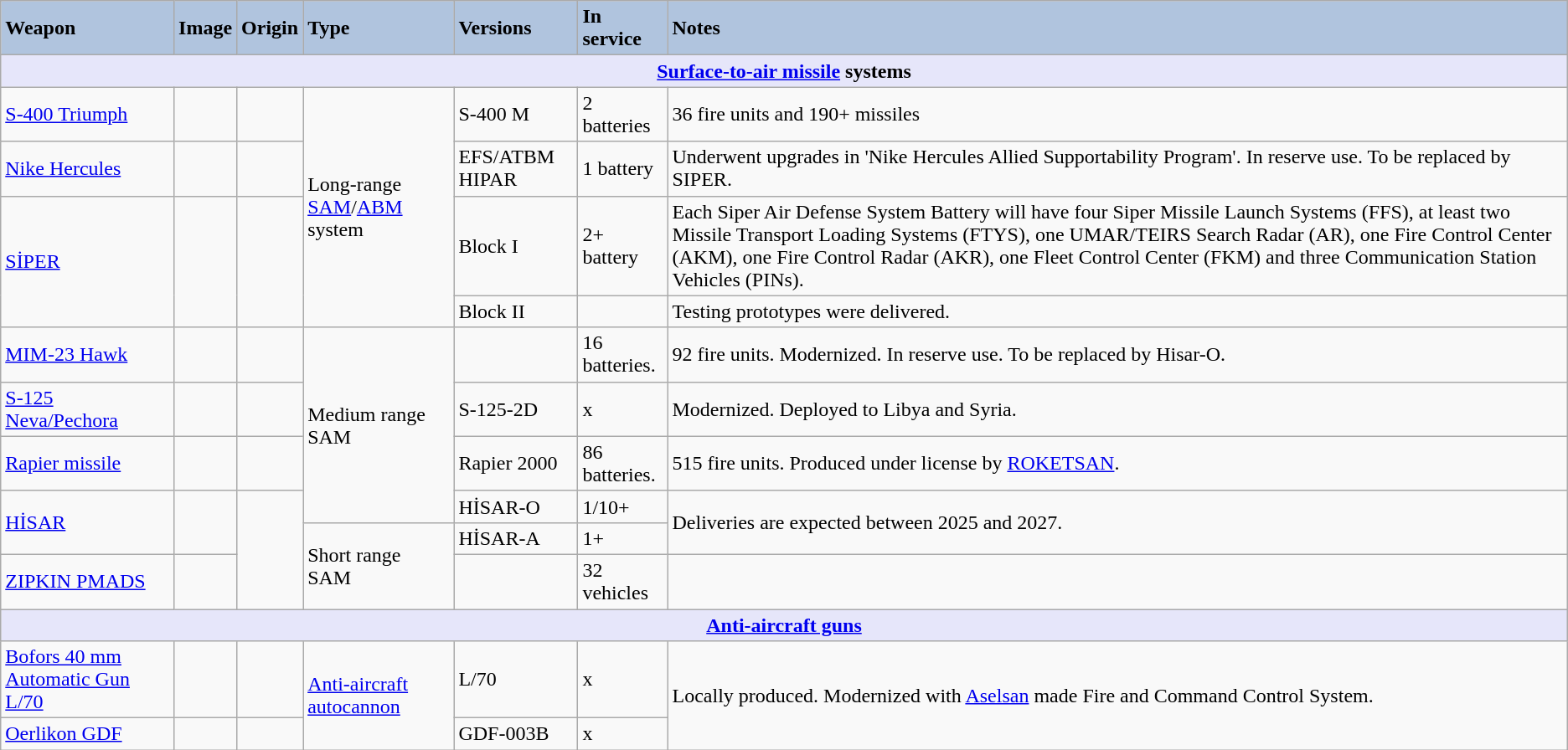<table class="wikitable"|}>
<tr>
<th style="text-align: left; background: lightsteelblue;">Weapon</th>
<th style="text-align: left; background: lightsteelblue;">Image</th>
<th style="text-align: left; background: lightsteelblue;">Origin</th>
<th style="text-align: left; background: lightsteelblue;">Type</th>
<th style="text-align: left; background: lightsteelblue;">Versions</th>
<th style="text-align: left; background: lightsteelblue;">In service</th>
<th style="text-align: left; background: lightsteelblue;">Notes</th>
</tr>
<tr>
<th colspan="7" style="align: center; background: lavender;"><a href='#'>Surface-to-air missile</a> systems</th>
</tr>
<tr>
<td><a href='#'>S-400 Triumph</a></td>
<td></td>
<td></td>
<td rowspan="4">Long-range <a href='#'>SAM</a>/<a href='#'>ABM</a> system</td>
<td>S-400 M</td>
<td>2 batteries</td>
<td>36 fire units and 190+ missiles</td>
</tr>
<tr>
<td><a href='#'>Nike Hercules</a></td>
<td></td>
<td></td>
<td>EFS/ATBM HIPAR</td>
<td>1 battery</td>
<td>Underwent upgrades in 'Nike Hercules Allied Supportability Program'. In reserve use. To be replaced by SIPER.</td>
</tr>
<tr>
<td rowspan="2"><a href='#'>SİPER</a></td>
<td rowspan="2"></td>
<td rowspan="2"></td>
<td>Block I</td>
<td>2+ battery</td>
<td>Each Siper Air Defense System Battery will have four Siper Missile Launch Systems (FFS), at least two Missile Transport Loading Systems (FTYS), one UMAR/TEIRS Search Radar (AR), one Fire Control Center (AKM), one Fire Control Radar (AKR), one Fleet Control Center (FKM) and three Communication Station Vehicles (PINs).</td>
</tr>
<tr>
<td>Block II</td>
<td></td>
<td>Testing prototypes were delivered.</td>
</tr>
<tr>
<td><a href='#'>MIM-23 Hawk</a></td>
<td></td>
<td></td>
<td rowspan="4">Medium range SAM</td>
<td></td>
<td>16 batteries.</td>
<td>92 fire units. Modernized. In reserve use. To be replaced by Hisar-O.</td>
</tr>
<tr>
<td><a href='#'>S-125 Neva/Pechora</a></td>
<td></td>
<td><br></td>
<td>S-125-2D</td>
<td>x</td>
<td>Modernized. Deployed to Libya and Syria.</td>
</tr>
<tr>
<td><a href='#'>Rapier missile</a></td>
<td></td>
<td></td>
<td>Rapier 2000</td>
<td>86 batteries.</td>
<td>515 fire units. Produced under license by <a href='#'>ROKETSAN</a>.</td>
</tr>
<tr>
<td rowspan="2"><a href='#'>HİSAR</a></td>
<td rowspan="2"></td>
<td rowspan="3"></td>
<td>HİSAR-O</td>
<td>1/10+</td>
<td rowspan="2">Deliveries are expected between 2025 and 2027.</td>
</tr>
<tr>
<td rowspan="2">Short range SAM</td>
<td>HİSAR-A</td>
<td>1+</td>
</tr>
<tr>
<td><a href='#'>ZIPKIN PMADS</a></td>
<td></td>
<td></td>
<td>32 vehicles</td>
<td></td>
</tr>
<tr>
<th colspan="7" style="align: center; background: lavender;"><a href='#'>Anti-aircraft guns</a></th>
</tr>
<tr>
<td><a href='#'>Bofors 40&nbsp;mm Automatic Gun L/70</a></td>
<td></td>
<td><br></td>
<td rowspan="2"><a href='#'>Anti-aircraft</a> <a href='#'>autocannon</a></td>
<td>L/70</td>
<td>x</td>
<td rowspan="2">Locally produced. Modernized with <a href='#'>Aselsan</a> made Fire and Command Control System.</td>
</tr>
<tr>
<td><a href='#'>Oerlikon GDF</a></td>
<td></td>
<td><br></td>
<td>GDF-003B</td>
<td>x</td>
</tr>
</table>
